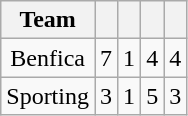<table class=" wikitable" style="text-align:center">
<tr>
<th>Team</th>
<th></th>
<th></th>
<th></th>
<th></th>
</tr>
<tr>
<td>Benfica</td>
<td>7</td>
<td>1</td>
<td>4</td>
<td>4</td>
</tr>
<tr>
<td>Sporting</td>
<td>3</td>
<td>1</td>
<td>5</td>
<td>3</td>
</tr>
</table>
